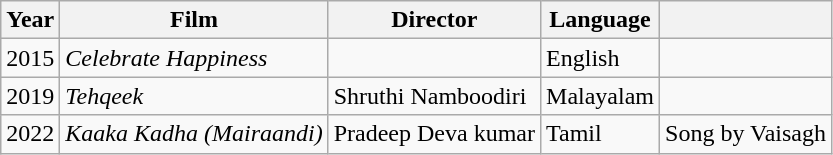<table class="wikitable">
<tr>
<th>Year</th>
<th>Film</th>
<th>Director</th>
<th>Language</th>
<th></th>
</tr>
<tr>
<td>2015</td>
<td><em>Celebrate Happiness</em></td>
<td></td>
<td>English</td>
<td></td>
</tr>
<tr>
<td>2019</td>
<td><em>Tehqeek</em></td>
<td>Shruthi Namboodiri</td>
<td>Malayalam</td>
<td></td>
</tr>
<tr>
<td>2022</td>
<td><em>Kaaka Kadha (Mairaandi)</em></td>
<td>Pradeep Deva kumar</td>
<td>Tamil</td>
<td>Song by Vaisagh</td>
</tr>
</table>
